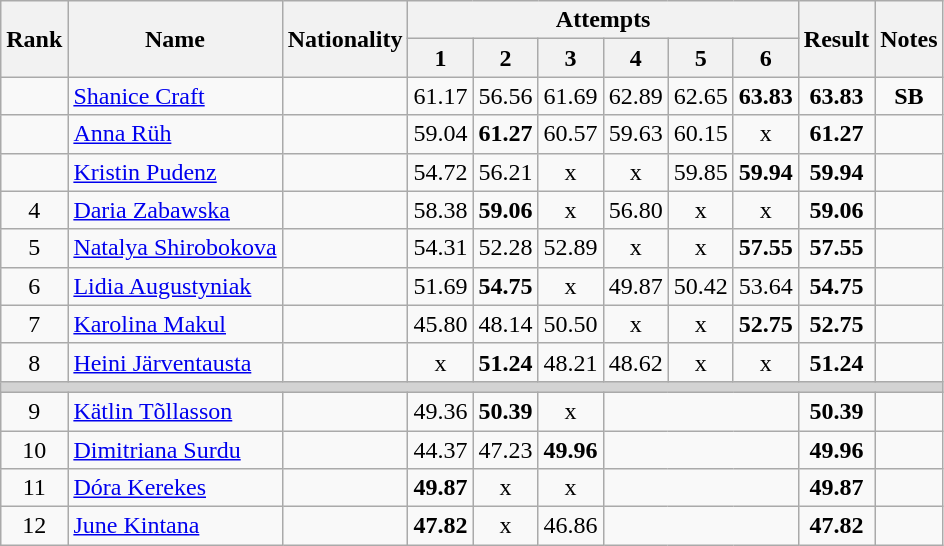<table class="wikitable sortable" style="text-align:center">
<tr>
<th rowspan=2>Rank</th>
<th rowspan=2>Name</th>
<th rowspan=2>Nationality</th>
<th colspan=6>Attempts</th>
<th rowspan=2>Result</th>
<th rowspan=2>Notes</th>
</tr>
<tr>
<th>1</th>
<th>2</th>
<th>3</th>
<th>4</th>
<th>5</th>
<th>6</th>
</tr>
<tr>
<td></td>
<td align=left><a href='#'>Shanice Craft</a></td>
<td align=left></td>
<td>61.17</td>
<td>56.56</td>
<td>61.69</td>
<td>62.89</td>
<td>62.65</td>
<td><strong>63.83</strong></td>
<td><strong>63.83</strong></td>
<td><strong>SB</strong></td>
</tr>
<tr>
<td></td>
<td align=left><a href='#'>Anna Rüh</a></td>
<td align=left></td>
<td>59.04</td>
<td><strong>61.27</strong></td>
<td>60.57</td>
<td>59.63</td>
<td>60.15</td>
<td>x</td>
<td><strong>61.27</strong></td>
<td></td>
</tr>
<tr>
<td></td>
<td align=left><a href='#'>Kristin Pudenz</a></td>
<td align=left></td>
<td>54.72</td>
<td>56.21</td>
<td>x</td>
<td>x</td>
<td>59.85</td>
<td><strong>59.94</strong></td>
<td><strong>59.94</strong></td>
<td></td>
</tr>
<tr>
<td>4</td>
<td align=left><a href='#'>Daria Zabawska</a></td>
<td align=left></td>
<td>58.38</td>
<td><strong>59.06</strong></td>
<td>x</td>
<td>56.80</td>
<td>x</td>
<td>x</td>
<td><strong>59.06</strong></td>
<td></td>
</tr>
<tr>
<td>5</td>
<td align=left><a href='#'>Natalya Shirobokova</a></td>
<td align=left></td>
<td>54.31</td>
<td>52.28</td>
<td>52.89</td>
<td>x</td>
<td>x</td>
<td><strong>57.55</strong></td>
<td><strong>57.55</strong></td>
<td></td>
</tr>
<tr>
<td>6</td>
<td align=left><a href='#'>Lidia Augustyniak</a></td>
<td align=left></td>
<td>51.69</td>
<td><strong>54.75</strong></td>
<td>x</td>
<td>49.87</td>
<td>50.42</td>
<td>53.64</td>
<td><strong>54.75</strong></td>
<td></td>
</tr>
<tr>
<td>7</td>
<td align=left><a href='#'>Karolina Makul</a></td>
<td align=left></td>
<td>45.80</td>
<td>48.14</td>
<td>50.50</td>
<td>x</td>
<td>x</td>
<td><strong>52.75</strong></td>
<td><strong>52.75</strong></td>
<td></td>
</tr>
<tr>
<td>8</td>
<td align=left><a href='#'>Heini Järventausta</a></td>
<td align=left></td>
<td>x</td>
<td><strong>51.24</strong></td>
<td>48.21</td>
<td>48.62</td>
<td>x</td>
<td>x</td>
<td><strong>51.24</strong></td>
<td></td>
</tr>
<tr>
<td colspan=11 bgcolor=lightgray></td>
</tr>
<tr>
<td>9</td>
<td align=left><a href='#'>Kätlin Tõllasson</a></td>
<td align=left></td>
<td>49.36</td>
<td><strong>50.39</strong></td>
<td>x</td>
<td colspan=3></td>
<td><strong>50.39</strong></td>
<td></td>
</tr>
<tr>
<td>10</td>
<td align=left><a href='#'>Dimitriana Surdu</a></td>
<td align=left></td>
<td>44.37</td>
<td>47.23</td>
<td><strong>49.96</strong></td>
<td colspan=3></td>
<td><strong>49.96</strong></td>
<td></td>
</tr>
<tr>
<td>11</td>
<td align=left><a href='#'>Dóra Kerekes</a></td>
<td align=left></td>
<td><strong>49.87</strong></td>
<td>x</td>
<td>x</td>
<td colspan=3></td>
<td><strong>49.87</strong></td>
<td></td>
</tr>
<tr>
<td>12</td>
<td align=left><a href='#'>June Kintana</a></td>
<td align=left></td>
<td><strong>47.82</strong></td>
<td>x</td>
<td>46.86</td>
<td colspan=3></td>
<td><strong>47.82</strong></td>
<td></td>
</tr>
</table>
